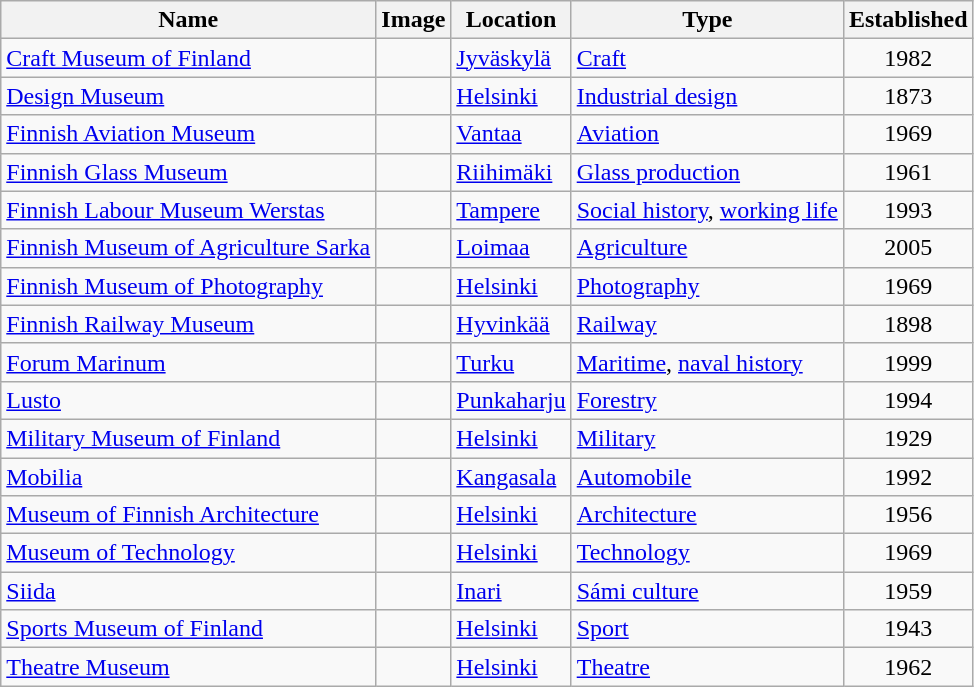<table class="wikitable sortable">
<tr>
<th>Name</th>
<th>Image</th>
<th>Location</th>
<th>Type</th>
<th>Established</th>
</tr>
<tr>
<td><a href='#'>Craft Museum of Finland</a></td>
<td></td>
<td><a href='#'>Jyväskylä</a></td>
<td><a href='#'>Craft</a></td>
<td align=center>1982</td>
</tr>
<tr>
<td><a href='#'>Design Museum</a></td>
<td></td>
<td><a href='#'>Helsinki</a></td>
<td><a href='#'>Industrial design</a></td>
<td align=center>1873</td>
</tr>
<tr>
<td><a href='#'>Finnish Aviation Museum</a></td>
<td></td>
<td><a href='#'>Vantaa</a></td>
<td><a href='#'>Aviation</a></td>
<td align=center>1969</td>
</tr>
<tr>
<td><a href='#'>Finnish Glass Museum</a></td>
<td><br></td>
<td><a href='#'>Riihimäki</a></td>
<td><a href='#'>Glass production</a></td>
<td align=center>1961</td>
</tr>
<tr>
<td><a href='#'>Finnish Labour Museum Werstas</a></td>
<td></td>
<td><a href='#'>Tampere</a></td>
<td><a href='#'>Social history</a>, <a href='#'>working life</a></td>
<td align=center>1993</td>
</tr>
<tr>
<td><a href='#'>Finnish Museum of Agriculture Sarka</a></td>
<td></td>
<td><a href='#'>Loimaa</a></td>
<td><a href='#'>Agriculture</a></td>
<td align=center>2005</td>
</tr>
<tr>
<td><a href='#'>Finnish Museum of Photography</a></td>
<td></td>
<td><a href='#'>Helsinki</a></td>
<td><a href='#'>Photography</a></td>
<td align=center>1969</td>
</tr>
<tr>
<td><a href='#'>Finnish Railway Museum</a></td>
<td></td>
<td><a href='#'>Hyvinkää</a></td>
<td><a href='#'>Railway</a></td>
<td align=center>1898</td>
</tr>
<tr>
<td><a href='#'>Forum Marinum</a></td>
<td></td>
<td><a href='#'>Turku</a></td>
<td><a href='#'>Maritime</a>, <a href='#'>naval history</a></td>
<td align=center>1999</td>
</tr>
<tr>
<td><a href='#'>Lusto</a></td>
<td></td>
<td><a href='#'>Punkaharju</a></td>
<td><a href='#'>Forestry</a></td>
<td align=center>1994</td>
</tr>
<tr>
<td><a href='#'>Military Museum of Finland</a></td>
<td></td>
<td><a href='#'>Helsinki</a></td>
<td><a href='#'>Military</a></td>
<td align=center>1929</td>
</tr>
<tr>
<td><a href='#'>Mobilia</a></td>
<td></td>
<td><a href='#'>Kangasala</a></td>
<td><a href='#'>Automobile</a></td>
<td align=center>1992</td>
</tr>
<tr>
<td><a href='#'>Museum of Finnish Architecture</a></td>
<td></td>
<td><a href='#'>Helsinki</a></td>
<td><a href='#'>Architecture</a></td>
<td align=center>1956</td>
</tr>
<tr>
<td><a href='#'>Museum of Technology</a></td>
<td></td>
<td><a href='#'>Helsinki</a></td>
<td><a href='#'>Technology</a></td>
<td align=center>1969</td>
</tr>
<tr>
<td><a href='#'>Siida</a></td>
<td></td>
<td><a href='#'>Inari</a></td>
<td><a href='#'>Sámi culture</a></td>
<td align=center>1959</td>
</tr>
<tr>
<td><a href='#'>Sports Museum of Finland</a></td>
<td></td>
<td><a href='#'>Helsinki</a></td>
<td><a href='#'>Sport</a></td>
<td align=center>1943</td>
</tr>
<tr>
<td><a href='#'>Theatre Museum</a></td>
<td></td>
<td><a href='#'>Helsinki</a></td>
<td><a href='#'>Theatre</a></td>
<td align=center>1962</td>
</tr>
</table>
